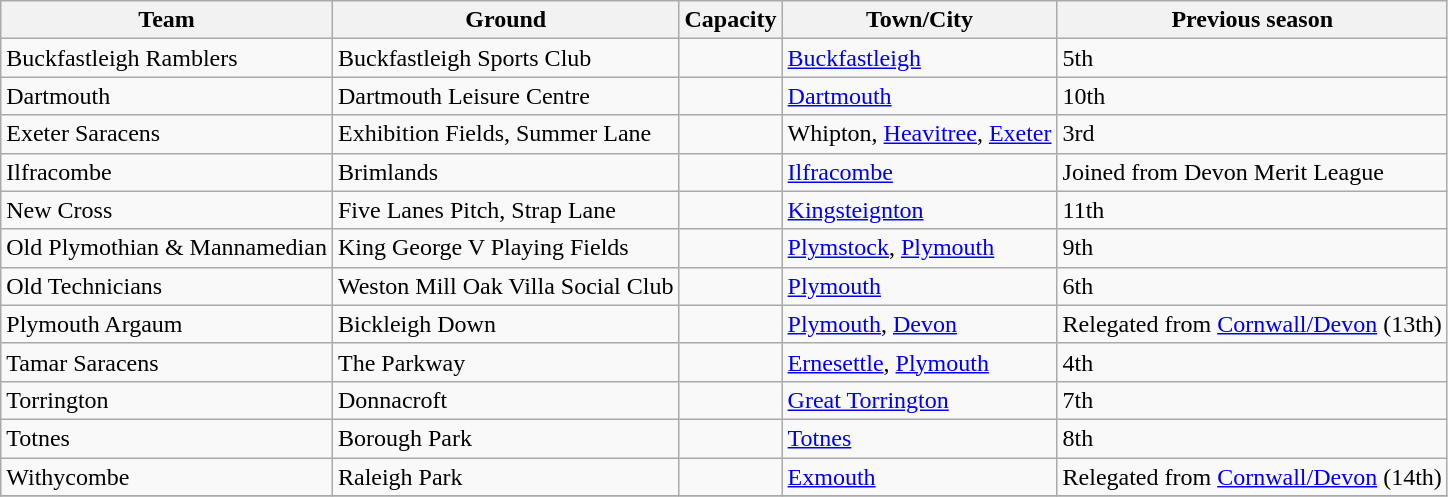<table class="wikitable sortable">
<tr>
<th>Team</th>
<th>Ground</th>
<th>Capacity</th>
<th>Town/City</th>
<th>Previous season</th>
</tr>
<tr>
<td>Buckfastleigh Ramblers</td>
<td>Buckfastleigh Sports Club</td>
<td></td>
<td><a href='#'>Buckfastleigh</a></td>
<td>5th</td>
</tr>
<tr>
<td>Dartmouth</td>
<td>Dartmouth Leisure Centre</td>
<td></td>
<td><a href='#'>Dartmouth</a></td>
<td>10th</td>
</tr>
<tr>
<td>Exeter Saracens</td>
<td>Exhibition Fields, Summer Lane</td>
<td></td>
<td>Whipton, <a href='#'>Heavitree</a>, <a href='#'>Exeter</a></td>
<td>3rd</td>
</tr>
<tr>
<td>Ilfracombe</td>
<td>Brimlands</td>
<td></td>
<td><a href='#'>Ilfracombe</a></td>
<td>Joined from Devon Merit League</td>
</tr>
<tr>
<td>New Cross</td>
<td>Five Lanes Pitch, Strap Lane</td>
<td></td>
<td><a href='#'>Kingsteignton</a></td>
<td>11th</td>
</tr>
<tr>
<td>Old Plymothian & Mannamedian</td>
<td>King George V Playing Fields</td>
<td></td>
<td><a href='#'>Plymstock</a>, <a href='#'>Plymouth</a></td>
<td>9th</td>
</tr>
<tr>
<td>Old Technicians</td>
<td>Weston Mill Oak Villa Social Club</td>
<td></td>
<td><a href='#'>Plymouth</a></td>
<td>6th</td>
</tr>
<tr>
<td>Plymouth Argaum</td>
<td>Bickleigh Down</td>
<td></td>
<td><a href='#'>Plymouth</a>, <a href='#'>Devon</a></td>
<td>Relegated from <a href='#'>Cornwall/Devon</a> (13th)</td>
</tr>
<tr>
<td>Tamar Saracens</td>
<td>The Parkway</td>
<td></td>
<td><a href='#'>Ernesettle</a>, <a href='#'>Plymouth</a></td>
<td>4th</td>
</tr>
<tr>
<td>Torrington</td>
<td>Donnacroft</td>
<td></td>
<td><a href='#'>Great Torrington</a></td>
<td>7th</td>
</tr>
<tr>
<td>Totnes</td>
<td>Borough Park</td>
<td></td>
<td><a href='#'>Totnes</a></td>
<td>8th</td>
</tr>
<tr>
<td>Withycombe</td>
<td>Raleigh Park</td>
<td></td>
<td><a href='#'>Exmouth</a></td>
<td>Relegated from <a href='#'>Cornwall/Devon</a> (14th)</td>
</tr>
<tr>
</tr>
</table>
